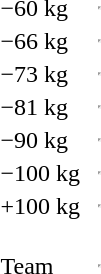<table>
<tr>
<td>−60 kg<br></td>
<td></td>
<td></td>
<td><hr></td>
</tr>
<tr>
<td>−66 kg<br></td>
<td></td>
<td></td>
<td><hr></td>
</tr>
<tr>
<td>−73 kg<br></td>
<td></td>
<td></td>
<td><hr></td>
</tr>
<tr>
<td>−81 kg<br></td>
<td></td>
<td></td>
<td><hr></td>
</tr>
<tr>
<td>−90 kg<br></td>
<td></td>
<td></td>
<td><hr></td>
</tr>
<tr>
<td>−100 kg<br></td>
<td></td>
<td></td>
<td><hr></td>
</tr>
<tr>
<td>+100 kg<br></td>
<td></td>
<td></td>
<td><hr></td>
</tr>
<tr>
<td>Team<br></td>
<td><br></td>
<td><br></td>
<td><br><hr><br></td>
</tr>
</table>
